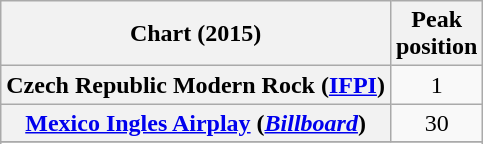<table class="wikitable sortable plainrowheaders" style="text-align:center;">
<tr>
<th>Chart (2015)</th>
<th>Peak<br>position</th>
</tr>
<tr>
<th scope="row">Czech Republic Modern Rock (<a href='#'>IFPI</a>)</th>
<td>1</td>
</tr>
<tr>
<th scope="row"><a href='#'>Mexico Ingles Airplay</a> (<em><a href='#'>Billboard</a></em>)</th>
<td align="center">30</td>
</tr>
<tr>
</tr>
<tr>
</tr>
<tr>
</tr>
<tr>
</tr>
</table>
